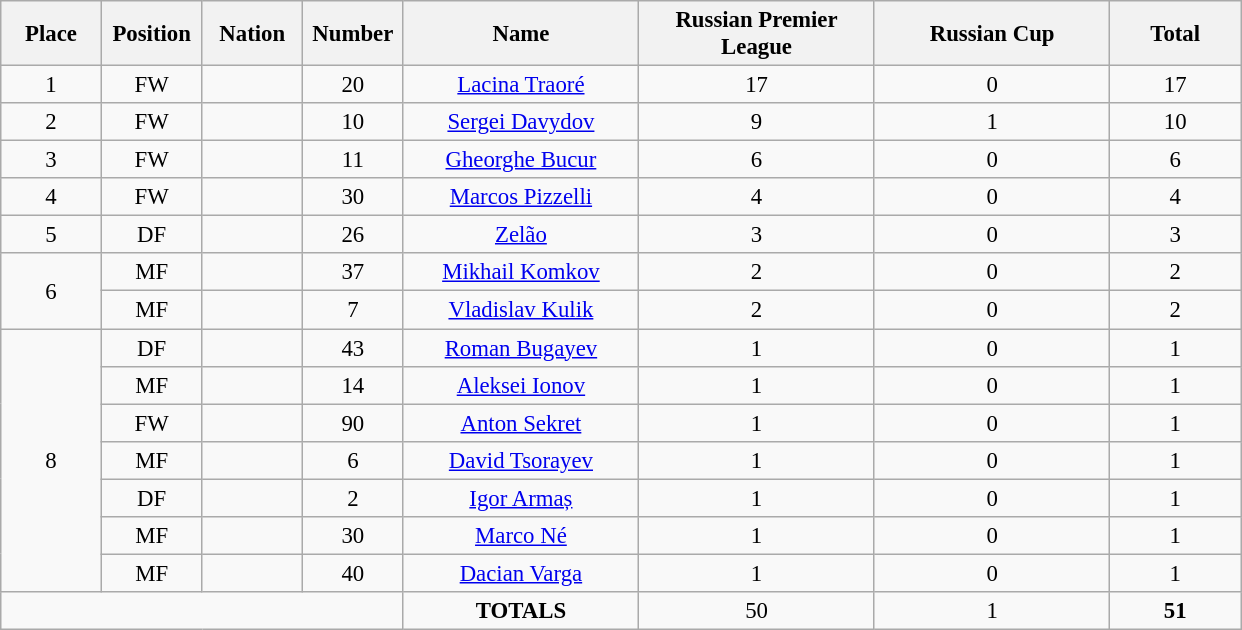<table class="wikitable" style="font-size: 95%; text-align: center;">
<tr>
<th width=60>Place</th>
<th width=60>Position</th>
<th width=60>Nation</th>
<th width=60>Number</th>
<th width=150>Name</th>
<th width=150>Russian Premier League</th>
<th width=150>Russian Cup</th>
<th width=80>Total</th>
</tr>
<tr>
<td>1</td>
<td>FW</td>
<td></td>
<td>20</td>
<td><a href='#'>Lacina Traoré</a></td>
<td>17</td>
<td>0</td>
<td>17</td>
</tr>
<tr>
<td>2</td>
<td>FW</td>
<td></td>
<td>10</td>
<td><a href='#'>Sergei Davydov</a></td>
<td>9</td>
<td>1</td>
<td>10</td>
</tr>
<tr>
<td>3</td>
<td>FW</td>
<td></td>
<td>11</td>
<td><a href='#'>Gheorghe Bucur</a></td>
<td>6</td>
<td>0</td>
<td>6</td>
</tr>
<tr>
<td>4</td>
<td>FW</td>
<td></td>
<td>30</td>
<td><a href='#'>Marcos Pizzelli</a></td>
<td>4</td>
<td>0</td>
<td>4</td>
</tr>
<tr>
<td>5</td>
<td>DF</td>
<td></td>
<td>26</td>
<td><a href='#'>Zelão</a></td>
<td>3</td>
<td>0</td>
<td>3</td>
</tr>
<tr>
<td rowspan="2">6</td>
<td>MF</td>
<td></td>
<td>37</td>
<td><a href='#'>Mikhail Komkov</a></td>
<td>2</td>
<td>0</td>
<td>2</td>
</tr>
<tr>
<td>MF</td>
<td></td>
<td>7</td>
<td><a href='#'>Vladislav Kulik</a></td>
<td>2</td>
<td>0</td>
<td>2</td>
</tr>
<tr>
<td rowspan="7">8</td>
<td>DF</td>
<td></td>
<td>43</td>
<td><a href='#'>Roman Bugayev</a></td>
<td>1</td>
<td>0</td>
<td>1</td>
</tr>
<tr>
<td>MF</td>
<td></td>
<td>14</td>
<td><a href='#'>Aleksei Ionov</a></td>
<td>1</td>
<td>0</td>
<td>1</td>
</tr>
<tr>
<td>FW</td>
<td></td>
<td>90</td>
<td><a href='#'>Anton Sekret</a></td>
<td>1</td>
<td>0</td>
<td>1</td>
</tr>
<tr>
<td>MF</td>
<td></td>
<td>6</td>
<td><a href='#'>David Tsorayev</a></td>
<td>1</td>
<td>0</td>
<td>1</td>
</tr>
<tr>
<td>DF</td>
<td></td>
<td>2</td>
<td><a href='#'>Igor Armaș</a></td>
<td>1</td>
<td>0</td>
<td>1</td>
</tr>
<tr>
<td>MF</td>
<td></td>
<td>30</td>
<td><a href='#'>Marco Né</a></td>
<td>1</td>
<td>0</td>
<td>1</td>
</tr>
<tr>
<td>MF</td>
<td></td>
<td>40</td>
<td><a href='#'>Dacian Varga</a></td>
<td>1</td>
<td>0</td>
<td>1</td>
</tr>
<tr>
<td colspan="4"></td>
<td><strong>TOTALS</strong></td>
<td>50</td>
<td>1</td>
<td><strong>51</strong></td>
</tr>
</table>
